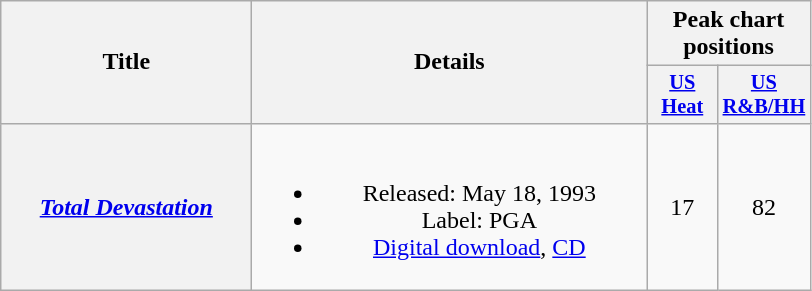<table class="wikitable plainrowheaders" style="text-align:center;">
<tr>
<th scope="col" rowspan="2" style="width:10em;">Title</th>
<th scope="col" rowspan="2" style="width:16em;">Details</th>
<th scope="col" colspan="4">Peak chart positions</th>
</tr>
<tr>
<th scope="col" style="width:3em;font-size:85%;"><a href='#'>US<br>Heat</a><br></th>
<th scope="col" style="width:3em;font-size:85%;"><a href='#'>US<br>R&B/HH</a><br></th>
</tr>
<tr>
<th scope="row"><em><a href='#'>Total Devastation</a></em></th>
<td><br><ul><li>Released: May 18, 1993</li><li>Label: PGA</li><li><a href='#'>Digital download</a>, <a href='#'>CD</a></li></ul></td>
<td>17</td>
<td>82</td>
</tr>
</table>
